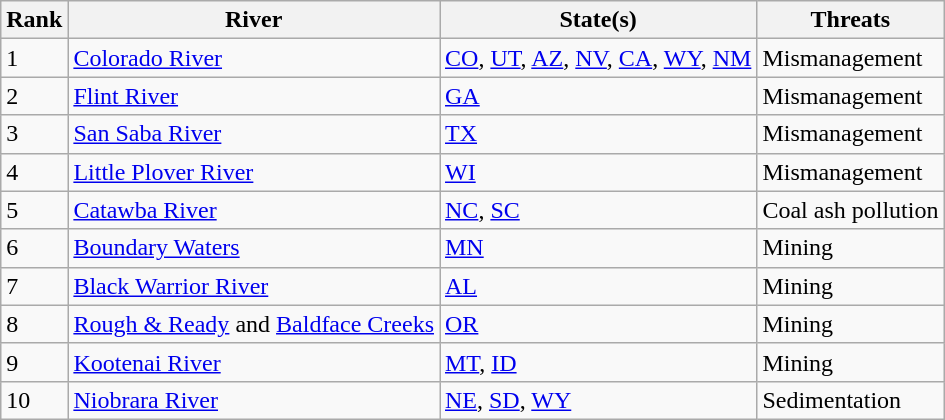<table class="wikitable sortable">
<tr>
<th>Rank</th>
<th>River</th>
<th>State(s)</th>
<th>Threats</th>
</tr>
<tr>
<td>1</td>
<td><a href='#'>Colorado River</a></td>
<td><a href='#'>CO</a>, <a href='#'>UT</a>, <a href='#'>AZ</a>, <a href='#'>NV</a>, <a href='#'>CA</a>, <a href='#'>WY</a>, <a href='#'>NM</a></td>
<td>Mismanagement</td>
</tr>
<tr>
<td>2</td>
<td><a href='#'>Flint River</a></td>
<td><a href='#'>GA</a></td>
<td>Mismanagement</td>
</tr>
<tr>
<td>3</td>
<td><a href='#'>San Saba River</a></td>
<td><a href='#'>TX</a></td>
<td>Mismanagement</td>
</tr>
<tr>
<td>4</td>
<td><a href='#'>Little Plover River</a></td>
<td><a href='#'>WI</a></td>
<td>Mismanagement</td>
</tr>
<tr>
<td>5</td>
<td><a href='#'>Catawba River</a></td>
<td><a href='#'>NC</a>, <a href='#'>SC</a></td>
<td>Coal ash pollution</td>
</tr>
<tr>
<td>6</td>
<td><a href='#'>Boundary Waters</a></td>
<td><a href='#'>MN</a></td>
<td>Mining</td>
</tr>
<tr>
<td>7</td>
<td><a href='#'>Black Warrior River</a></td>
<td><a href='#'>AL</a></td>
<td>Mining</td>
</tr>
<tr>
<td>8</td>
<td><a href='#'>Rough & Ready</a> and <a href='#'>Baldface Creeks</a></td>
<td><a href='#'>OR</a></td>
<td>Mining</td>
</tr>
<tr>
<td>9</td>
<td><a href='#'>Kootenai River</a></td>
<td><a href='#'>MT</a>, <a href='#'>ID</a></td>
<td>Mining</td>
</tr>
<tr>
<td>10</td>
<td><a href='#'>Niobrara River</a></td>
<td><a href='#'>NE</a>, <a href='#'>SD</a>, <a href='#'>WY</a></td>
<td>Sedimentation</td>
</tr>
</table>
